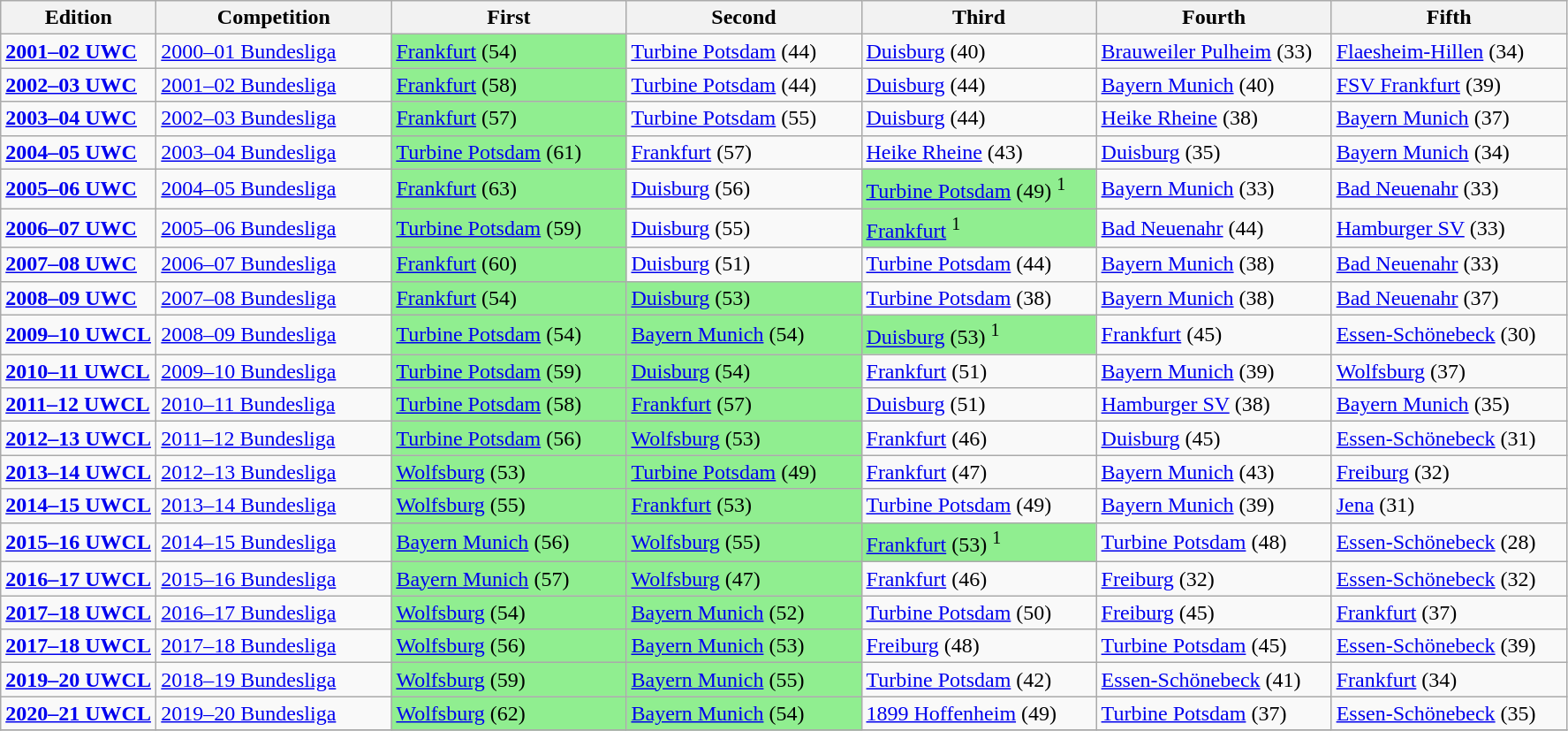<table class="wikitable">
<tr>
<th width=110px>Edition</th>
<th width=170px>Competition</th>
<th width=170px>First</th>
<th width=170px>Second</th>
<th width=170px>Third</th>
<th width=170px>Fourth</th>
<th width=170px>Fifth</th>
</tr>
<tr>
<td><strong><a href='#'>2001–02 UWC</a></strong></td>
<td><a href='#'>2000–01 Bundesliga</a></td>
<td bgcolor=lightgreen><a href='#'>Frankfurt</a> (54)</td>
<td><a href='#'>Turbine Potsdam</a> (44)</td>
<td><a href='#'>Duisburg</a> (40)</td>
<td><a href='#'>Brauweiler Pulheim</a> (33)</td>
<td><a href='#'>Flaesheim-Hillen</a> (34)</td>
</tr>
<tr>
<td><strong><a href='#'>2002–03 UWC</a></strong></td>
<td><a href='#'>2001–02 Bundesliga</a></td>
<td bgcolor=lightgreen><a href='#'>Frankfurt</a> (58)</td>
<td><a href='#'>Turbine Potsdam</a> (44)</td>
<td><a href='#'>Duisburg</a> (44)</td>
<td><a href='#'>Bayern Munich</a> (40)</td>
<td><a href='#'>FSV Frankfurt</a> (39)</td>
</tr>
<tr>
<td><strong><a href='#'>2003–04 UWC</a></strong></td>
<td><a href='#'>2002–03 Bundesliga</a></td>
<td bgcolor=lightgreen><a href='#'>Frankfurt</a> (57)</td>
<td><a href='#'>Turbine Potsdam</a> (55)</td>
<td><a href='#'>Duisburg</a> (44)</td>
<td><a href='#'>Heike Rheine</a> (38)</td>
<td><a href='#'>Bayern Munich</a> (37)</td>
</tr>
<tr>
<td><strong><a href='#'>2004–05 UWC</a></strong></td>
<td><a href='#'>2003–04 Bundesliga</a></td>
<td bgcolor=lightgreen><a href='#'>Turbine Potsdam</a> (61)</td>
<td><a href='#'>Frankfurt</a> (57)</td>
<td><a href='#'>Heike Rheine</a> (43)</td>
<td><a href='#'>Duisburg</a> (35)</td>
<td><a href='#'>Bayern Munich</a> (34)</td>
</tr>
<tr>
<td><strong><a href='#'>2005–06 UWC</a></strong></td>
<td><a href='#'>2004–05 Bundesliga</a></td>
<td bgcolor=lightgreen><a href='#'>Frankfurt</a> (63)</td>
<td><a href='#'>Duisburg</a> (56)</td>
<td bgcolor=lightgreen><a href='#'>Turbine Potsdam</a> (49) <sup>1</sup></td>
<td><a href='#'>Bayern Munich</a> (33)</td>
<td><a href='#'>Bad Neuenahr</a> (33)</td>
</tr>
<tr>
<td><strong><a href='#'>2006–07 UWC</a></strong></td>
<td><a href='#'>2005–06 Bundesliga</a></td>
<td bgcolor=lightgreen><a href='#'>Turbine Potsdam</a> (59)</td>
<td><a href='#'>Duisburg</a> (55)</td>
<td bgcolor=lightgreen><a href='#'>Frankfurt</a> <sup>1</sup></td>
<td><a href='#'>Bad Neuenahr</a> (44)</td>
<td><a href='#'>Hamburger SV</a> (33)</td>
</tr>
<tr>
<td><strong><a href='#'>2007–08 UWC</a></strong></td>
<td><a href='#'>2006–07 Bundesliga</a></td>
<td bgcolor=lightgreen><a href='#'>Frankfurt</a> (60)</td>
<td><a href='#'>Duisburg</a> (51)</td>
<td><a href='#'>Turbine Potsdam</a> (44)</td>
<td><a href='#'>Bayern Munich</a> (38)</td>
<td><a href='#'>Bad Neuenahr</a> (33)</td>
</tr>
<tr>
<td><strong><a href='#'>2008–09 UWC</a></strong></td>
<td><a href='#'>2007–08 Bundesliga</a></td>
<td bgcolor=lightgreen><a href='#'>Frankfurt</a> (54)</td>
<td bgcolor=lightgreen><a href='#'>Duisburg</a> (53)</td>
<td><a href='#'>Turbine Potsdam</a> (38)</td>
<td><a href='#'>Bayern Munich</a> (38)</td>
<td><a href='#'>Bad Neuenahr</a> (37)</td>
</tr>
<tr>
<td><strong><a href='#'>2009–10 UWCL</a></strong></td>
<td><a href='#'>2008–09 Bundesliga</a></td>
<td bgcolor=lightgreen><a href='#'>Turbine Potsdam</a> (54)</td>
<td bgcolor=lightgreen><a href='#'>Bayern Munich</a> (54)</td>
<td bgcolor=lightgreen><a href='#'>Duisburg</a> (53) <sup>1</sup></td>
<td><a href='#'>Frankfurt</a> (45)</td>
<td><a href='#'>Essen-Schönebeck</a> (30)</td>
</tr>
<tr>
<td><strong><a href='#'>2010–11 UWCL</a></strong></td>
<td><a href='#'>2009–10 Bundesliga</a></td>
<td bgcolor=lightgreen><a href='#'>Turbine Potsdam</a> (59)</td>
<td bgcolor=lightgreen><a href='#'>Duisburg</a> (54)</td>
<td><a href='#'>Frankfurt</a> (51)</td>
<td><a href='#'>Bayern Munich</a> (39)</td>
<td><a href='#'>Wolfsburg</a> (37)</td>
</tr>
<tr>
<td><strong><a href='#'>2011–12 UWCL</a></strong></td>
<td><a href='#'>2010–11 Bundesliga</a></td>
<td bgcolor=lightgreen><a href='#'>Turbine Potsdam</a> (58)</td>
<td bgcolor=lightgreen><a href='#'>Frankfurt</a> (57)</td>
<td><a href='#'>Duisburg</a> (51)</td>
<td><a href='#'>Hamburger SV</a> (38)</td>
<td><a href='#'>Bayern Munich</a> (35)</td>
</tr>
<tr>
<td><strong><a href='#'>2012–13 UWCL</a></strong></td>
<td><a href='#'>2011–12 Bundesliga</a></td>
<td bgcolor=lightgreen><a href='#'>Turbine Potsdam</a> (56)</td>
<td bgcolor=lightgreen><a href='#'>Wolfsburg</a> (53)</td>
<td><a href='#'>Frankfurt</a> (46)</td>
<td><a href='#'>Duisburg</a> (45)</td>
<td><a href='#'>Essen-Schönebeck</a> (31)</td>
</tr>
<tr>
<td><strong><a href='#'>2013–14 UWCL</a></strong></td>
<td><a href='#'>2012–13 Bundesliga</a></td>
<td bgcolor=lightgreen><a href='#'>Wolfsburg</a> (53)</td>
<td bgcolor=lightgreen><a href='#'>Turbine Potsdam</a> (49)</td>
<td><a href='#'>Frankfurt</a> (47)</td>
<td><a href='#'>Bayern Munich</a> (43)</td>
<td><a href='#'>Freiburg</a> (32)</td>
</tr>
<tr>
<td><strong><a href='#'>2014–15 UWCL</a></strong></td>
<td><a href='#'>2013–14 Bundesliga</a></td>
<td bgcolor=lightgreen><a href='#'>Wolfsburg</a> (55)</td>
<td bgcolor=lightgreen><a href='#'>Frankfurt</a> (53)</td>
<td><a href='#'>Turbine Potsdam</a> (49)</td>
<td><a href='#'>Bayern Munich</a> (39)</td>
<td><a href='#'>Jena</a> (31)</td>
</tr>
<tr>
<td><strong><a href='#'>2015–16 UWCL</a></strong></td>
<td><a href='#'>2014–15 Bundesliga</a></td>
<td bgcolor=lightgreen><a href='#'>Bayern Munich</a> (56)</td>
<td bgcolor=lightgreen><a href='#'>Wolfsburg</a> (55)</td>
<td bgcolor=lightgreen><a href='#'>Frankfurt</a> (53) <sup>1</sup></td>
<td><a href='#'>Turbine Potsdam</a> (48)</td>
<td><a href='#'>Essen-Schönebeck</a> (28)</td>
</tr>
<tr>
<td><strong><a href='#'>2016–17 UWCL</a></strong></td>
<td><a href='#'>2015–16 Bundesliga</a></td>
<td bgcolor=lightgreen><a href='#'>Bayern Munich</a> (57)</td>
<td bgcolor=lightgreen><a href='#'>Wolfsburg</a> (47)</td>
<td><a href='#'>Frankfurt</a> (46)</td>
<td><a href='#'>Freiburg</a> (32)</td>
<td><a href='#'>Essen-Schönebeck</a> (32)</td>
</tr>
<tr>
<td><strong><a href='#'>2017–18 UWCL</a></strong></td>
<td><a href='#'>2016–17 Bundesliga</a></td>
<td bgcolor=lightgreen><a href='#'>Wolfsburg</a> (54)</td>
<td bgcolor=lightgreen><a href='#'>Bayern Munich</a> (52)</td>
<td><a href='#'>Turbine Potsdam</a> (50)</td>
<td><a href='#'>Freiburg</a> (45)</td>
<td><a href='#'>Frankfurt</a> (37)</td>
</tr>
<tr>
<td><strong><a href='#'>2017–18 UWCL</a></strong></td>
<td><a href='#'>2017–18 Bundesliga</a></td>
<td bgcolor=lightgreen><a href='#'>Wolfsburg</a> (56)</td>
<td bgcolor=lightgreen><a href='#'>Bayern Munich</a> (53)</td>
<td><a href='#'>Freiburg</a> (48)</td>
<td><a href='#'>Turbine Potsdam</a> (45)</td>
<td><a href='#'>Essen-Schönebeck</a> (39)</td>
</tr>
<tr>
<td><strong><a href='#'>2019–20 UWCL</a></strong></td>
<td><a href='#'>2018–19 Bundesliga</a></td>
<td bgcolor=lightgreen><a href='#'>Wolfsburg</a> (59)</td>
<td bgcolor=lightgreen><a href='#'>Bayern Munich</a> (55)</td>
<td><a href='#'>Turbine Potsdam</a> (42)</td>
<td><a href='#'>Essen-Schönebeck</a> (41)</td>
<td><a href='#'>Frankfurt</a> (34)</td>
</tr>
<tr>
<td><strong><a href='#'>2020–21 UWCL</a></strong></td>
<td><a href='#'>2019–20 Bundesliga</a></td>
<td bgcolor=lightgreen><a href='#'>Wolfsburg</a> (62)</td>
<td bgcolor=lightgreen><a href='#'>Bayern Munich</a> (54)</td>
<td><a href='#'>1899 Hoffenheim</a> (49)</td>
<td><a href='#'>Turbine Potsdam</a> (37)</td>
<td><a href='#'>Essen-Schönebeck</a> (35)</td>
</tr>
<tr>
</tr>
</table>
